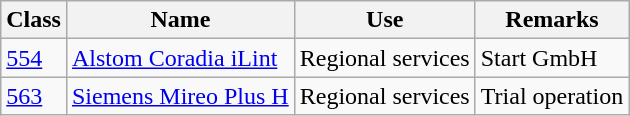<table class="wikitable">
<tr class="hintergrundfarbe6">
<th>Class</th>
<th>Name</th>
<th>Use</th>
<th>Remarks</th>
</tr>
<tr>
<td><a href='#'>554</a></td>
<td><a href='#'>Alstom Coradia iLint</a></td>
<td>Regional services</td>
<td>Start GmbH</td>
</tr>
<tr>
<td><a href='#'>563</a></td>
<td><a href='#'>Siemens Mireo Plus H</a></td>
<td>Regional services</td>
<td>Trial operation</td>
</tr>
</table>
